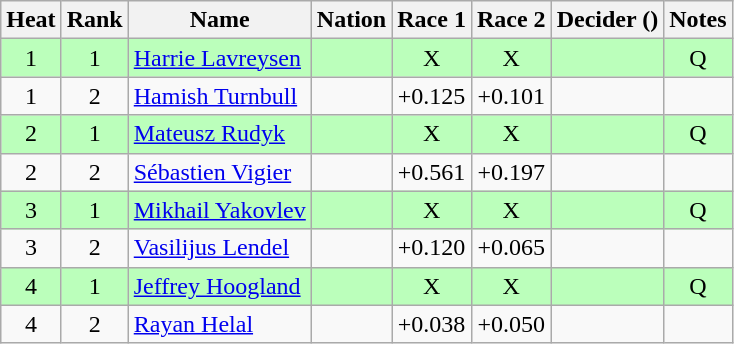<table class="wikitable sortable" style="text-align:center">
<tr>
<th>Heat</th>
<th>Rank</th>
<th>Name</th>
<th>Nation</th>
<th>Race 1</th>
<th>Race 2</th>
<th>Decider ()</th>
<th>Notes</th>
</tr>
<tr bgcolor=bbffbb>
<td>1</td>
<td>1</td>
<td align=left><a href='#'>Harrie Lavreysen</a></td>
<td align=left></td>
<td>X</td>
<td>X</td>
<td></td>
<td>Q</td>
</tr>
<tr>
<td>1</td>
<td>2</td>
<td align=left><a href='#'>Hamish Turnbull</a></td>
<td align=left></td>
<td>+0.125</td>
<td>+0.101</td>
<td></td>
<td></td>
</tr>
<tr bgcolor=bbffbb>
<td>2</td>
<td>1</td>
<td align=left><a href='#'>Mateusz Rudyk</a></td>
<td align=left></td>
<td>X</td>
<td>X</td>
<td></td>
<td>Q</td>
</tr>
<tr>
<td>2</td>
<td>2</td>
<td align=left><a href='#'>Sébastien Vigier</a></td>
<td align=left></td>
<td>+0.561</td>
<td>+0.197</td>
<td></td>
<td></td>
</tr>
<tr bgcolor=bbffbb>
<td>3</td>
<td>1</td>
<td align=left><a href='#'>Mikhail Yakovlev</a></td>
<td align=left></td>
<td>X</td>
<td>X</td>
<td></td>
<td>Q</td>
</tr>
<tr>
<td>3</td>
<td>2</td>
<td align=left><a href='#'>Vasilijus Lendel</a></td>
<td align=left></td>
<td>+0.120</td>
<td>+0.065</td>
<td></td>
<td></td>
</tr>
<tr bgcolor=bbffbb>
<td>4</td>
<td>1</td>
<td align=left><a href='#'>Jeffrey Hoogland</a></td>
<td align=left></td>
<td>X</td>
<td>X</td>
<td></td>
<td>Q</td>
</tr>
<tr>
<td>4</td>
<td>2</td>
<td align=left><a href='#'>Rayan Helal</a></td>
<td align=left></td>
<td>+0.038</td>
<td>+0.050</td>
<td></td>
<td></td>
</tr>
</table>
